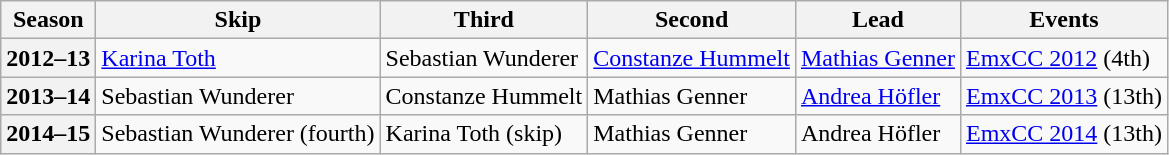<table class="wikitable">
<tr>
<th scope="col">Season</th>
<th scope="col">Skip</th>
<th scope="col">Third</th>
<th scope="col">Second</th>
<th scope="col">Lead</th>
<th scope="col">Events</th>
</tr>
<tr>
<th scope="row">2012–13</th>
<td><a href='#'>Karina Toth</a></td>
<td>Sebastian Wunderer</td>
<td><a href='#'>Constanze Hummelt</a></td>
<td><a href='#'>Mathias Genner</a></td>
<td><a href='#'>EmxCC 2012</a> (4th)</td>
</tr>
<tr>
<th scope="row">2013–14</th>
<td>Sebastian Wunderer</td>
<td>Constanze Hummelt</td>
<td>Mathias Genner</td>
<td><a href='#'>Andrea Höfler</a></td>
<td><a href='#'>EmxCC 2013</a> (13th)</td>
</tr>
<tr>
<th scope="row">2014–15</th>
<td>Sebastian Wunderer (fourth)</td>
<td>Karina Toth (skip)</td>
<td>Mathias Genner</td>
<td>Andrea Höfler</td>
<td><a href='#'>EmxCC 2014</a> (13th)</td>
</tr>
</table>
